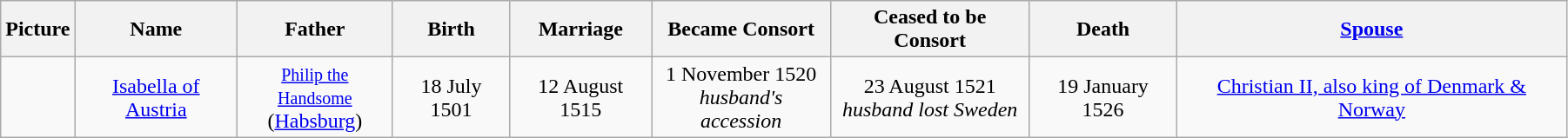<table style="width:95%;" class="wikitable">
<tr>
<th>Picture</th>
<th>Name</th>
<th>Father</th>
<th>Birth</th>
<th>Marriage</th>
<th>Became Consort</th>
<th>Ceased to be Consort</th>
<th>Death</th>
<th><a href='#'>Spouse</a></th>
</tr>
<tr>
<td align=center></td>
<td align=center><a href='#'>Isabella of Austria</a><br></td>
<td align=center><small><a href='#'>Philip the Handsome</a></small> <br>(<a href='#'>Habsburg</a>)</td>
<td align=center>18 July 1501</td>
<td align=center>12 August 1515</td>
<td align=center>1 November 1520 <br><em>husband's accession</em></td>
<td align=center>23 August 1521<br><em>husband lost Sweden</em></td>
<td style="text-align:center;">19 January 1526</td>
<td style="text-align:center;"><a href='#'>Christian II, also king of Denmark & Norway</a></td>
</tr>
</table>
